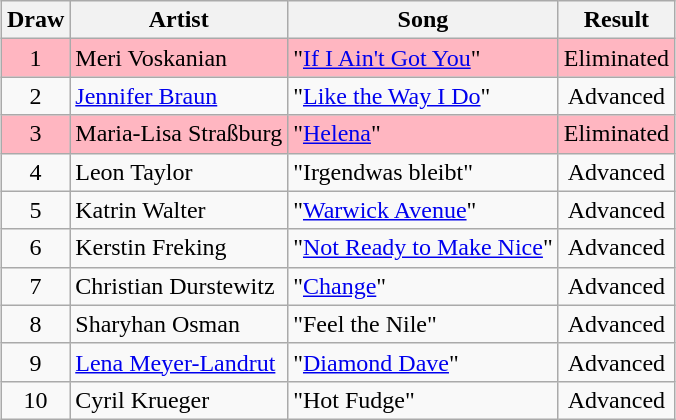<table class="wikitable plainrowheaders" style="margin: 1em auto 1em auto; text-align:center;">
<tr>
<th>Draw</th>
<th>Artist</th>
<th>Song </th>
<th>Result</th>
</tr>
<tr style="background:lightpink;">
<td>1</td>
<td align="left">Meri Voskanian</td>
<td align="left">"<a href='#'>If I Ain't Got You</a>" </td>
<td>Eliminated</td>
</tr>
<tr>
<td>2</td>
<td align="left"><a href='#'>Jennifer Braun</a></td>
<td align="left">"<a href='#'>Like the Way I Do</a>" </td>
<td>Advanced</td>
</tr>
<tr style="background:lightpink;">
<td>3</td>
<td align="left">Maria-Lisa Straßburg</td>
<td align="left">"<a href='#'>Helena</a>" </td>
<td>Eliminated</td>
</tr>
<tr>
<td>4</td>
<td align="left">Leon Taylor</td>
<td align="left">"Irgendwas bleibt" </td>
<td>Advanced</td>
</tr>
<tr>
<td>5</td>
<td align="left">Katrin Walter</td>
<td align="left">"<a href='#'>Warwick Avenue</a>" </td>
<td>Advanced</td>
</tr>
<tr>
<td>6</td>
<td align="left">Kerstin Freking</td>
<td align="left">"<a href='#'>Not Ready to Make Nice</a>" </td>
<td>Advanced</td>
</tr>
<tr>
<td>7</td>
<td align="left">Christian Durstewitz</td>
<td align="left">"<a href='#'>Change</a>" </td>
<td>Advanced</td>
</tr>
<tr>
<td>8</td>
<td align="left">Sharyhan Osman</td>
<td align="left">"Feel the Nile" </td>
<td>Advanced</td>
</tr>
<tr>
<td>9</td>
<td align="left"><a href='#'>Lena Meyer-Landrut</a></td>
<td align="left">"<a href='#'>Diamond Dave</a>" </td>
<td>Advanced</td>
</tr>
<tr>
<td>10</td>
<td align="left">Cyril Krueger</td>
<td align="left">"Hot Fudge" </td>
<td>Advanced</td>
</tr>
</table>
